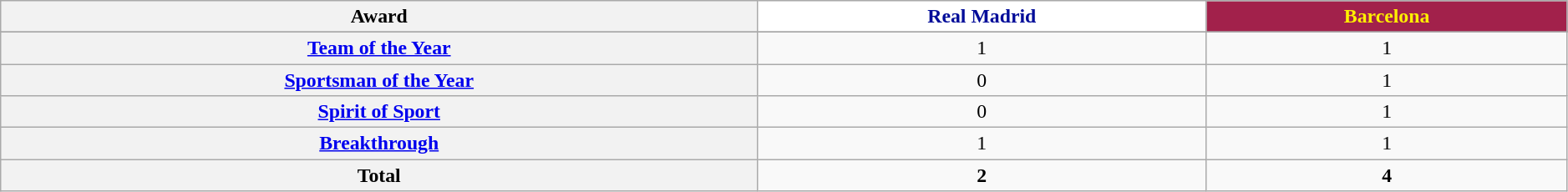<table class="wikitable" style="font-size:99%; width: 99%; text-align: center;">
<tr>
<th>Award</th>
<th style="color:#000c99; background:#fff;">Real Madrid</th>
<th style="color:#fff000; background:#A2214B;">Barcelona</th>
</tr>
<tr>
</tr>
<tr>
<th align=center><a href='#'>Team of the Year</a></th>
<td align=center>1</td>
<td align=center>1</td>
</tr>
<tr>
<th align=center><a href='#'>Sportsman of the Year</a></th>
<td align=center>0</td>
<td align=center>1</td>
</tr>
<tr>
<th align=center><a href='#'>Spirit of Sport</a></th>
<td align=center>0</td>
<td align=center>1</td>
</tr>
<tr>
<th align=center><a href='#'>Breakthrough</a></th>
<td align=center>1</td>
<td align=center>1</td>
</tr>
<tr>
<th align=center>Total</th>
<td align=center><strong>2</strong></td>
<td align=center><strong>4</strong></td>
</tr>
</table>
